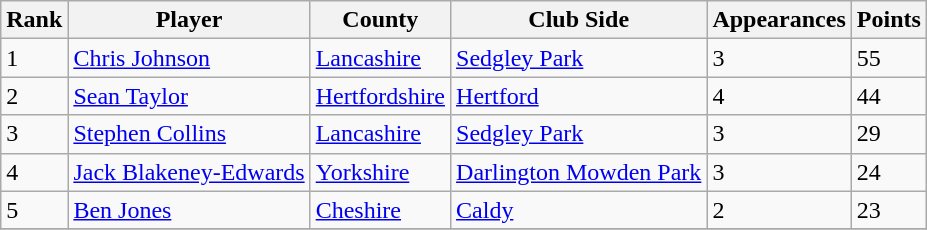<table class="wikitable">
<tr>
<th>Rank</th>
<th>Player</th>
<th>County</th>
<th>Club Side</th>
<th>Appearances</th>
<th>Points</th>
</tr>
<tr>
<td>1</td>
<td> <a href='#'>Chris Johnson</a></td>
<td><a href='#'>Lancashire</a></td>
<td><a href='#'>Sedgley Park</a></td>
<td>3</td>
<td>55</td>
</tr>
<tr>
<td>2</td>
<td> <a href='#'>Sean Taylor</a></td>
<td><a href='#'>Hertfordshire</a></td>
<td><a href='#'>Hertford</a></td>
<td>4</td>
<td>44</td>
</tr>
<tr>
<td>3</td>
<td> <a href='#'>Stephen Collins</a></td>
<td><a href='#'>Lancashire</a></td>
<td><a href='#'>Sedgley Park</a></td>
<td>3</td>
<td>29</td>
</tr>
<tr>
<td>4</td>
<td> <a href='#'>Jack Blakeney-Edwards</a></td>
<td><a href='#'>Yorkshire</a></td>
<td><a href='#'>Darlington Mowden Park</a></td>
<td>3</td>
<td>24</td>
</tr>
<tr>
<td>5</td>
<td> <a href='#'>Ben Jones</a></td>
<td><a href='#'>Cheshire</a></td>
<td><a href='#'>Caldy</a></td>
<td>2</td>
<td>23</td>
</tr>
<tr>
</tr>
</table>
